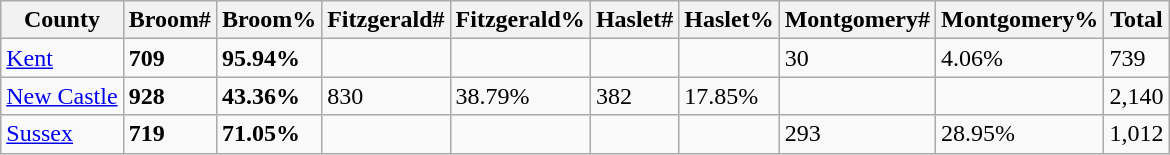<table class="wikitable sortable">
<tr>
<th>County</th>
<th>Broom#</th>
<th>Broom%</th>
<th>Fitzgerald#</th>
<th>Fitzgerald%</th>
<th>Haslet#</th>
<th>Haslet%</th>
<th>Montgomery#</th>
<th>Montgomery%</th>
<th>Total</th>
</tr>
<tr>
<td><a href='#'>Kent</a></td>
<td><strong>709</strong></td>
<td><strong>95.94%</strong></td>
<td></td>
<td></td>
<td></td>
<td></td>
<td>30</td>
<td>4.06%</td>
<td>739</td>
</tr>
<tr>
<td><a href='#'>New Castle</a></td>
<td><strong>928</strong></td>
<td><strong>43.36%</strong></td>
<td>830</td>
<td>38.79%</td>
<td>382</td>
<td>17.85%</td>
<td></td>
<td></td>
<td>2,140</td>
</tr>
<tr>
<td><a href='#'>Sussex</a></td>
<td><strong>719</strong></td>
<td><strong>71.05%</strong></td>
<td></td>
<td></td>
<td></td>
<td></td>
<td>293</td>
<td>28.95%</td>
<td>1,012</td>
</tr>
</table>
